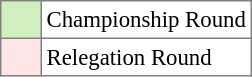<table bgcolor="#f7f8ff" cellpadding="3" cellspacing="0" border="1" style="font-size: 95%; border: gray solid 1px; border-collapse: collapse;text-align:center;">
<tr>
<td style="background: #D0F0C0;" width="20"></td>
<td bgcolor="#ffffff" align="left">Championship Round</td>
</tr>
<tr>
<td style="background: #FFE6E6;" width="20"></td>
<td bgcolor="#ffffff" align="left">Relegation Round</td>
</tr>
</table>
